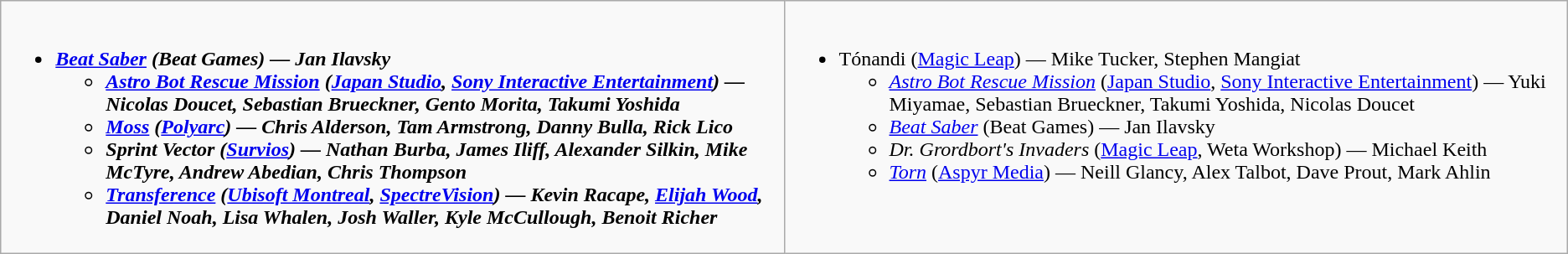<table class="wikitable">
<tr>
<td valign="top" width="50%"><br><ul><li><strong><em><a href='#'>Beat Saber</a><em> (Beat Games) — Jan Ilavsky<strong><ul><li></em><a href='#'>Astro Bot Rescue Mission</a><em> (<a href='#'>Japan Studio</a>, <a href='#'>Sony Interactive Entertainment</a>) — Nicolas Doucet, Sebastian Brueckner, Gento Morita, Takumi Yoshida</li><li></em><a href='#'>Moss</a><em> (<a href='#'>Polyarc</a>) — Chris Alderson, Tam Armstrong, Danny Bulla, Rick Lico</li><li></em>Sprint Vector<em> (<a href='#'>Survios</a>) — Nathan Burba, James Iliff, Alexander Silkin, Mike McTyre, Andrew Abedian, Chris Thompson</li><li></em><a href='#'>Transference</a><em> (<a href='#'>Ubisoft Montreal</a>, <a href='#'>SpectreVision</a>) — Kevin Racape, <a href='#'>Elijah Wood</a>, Daniel Noah, Lisa Whalen, Josh Waller, Kyle McCullough, Benoit Richer</li></ul></li></ul></td>
<td valign="top" width="50%"><br><ul><li></em></strong>Tónandi</em> (<a href='#'>Magic Leap</a>) — Mike Tucker, Stephen Mangiat</strong><ul><li><em><a href='#'>Astro Bot Rescue Mission</a></em> (<a href='#'>Japan Studio</a>, <a href='#'>Sony Interactive Entertainment</a>) — Yuki Miyamae, Sebastian Brueckner, Takumi Yoshida, Nicolas Doucet</li><li><em><a href='#'>Beat Saber</a></em> (Beat Games) — Jan Ilavsky</li><li><em>Dr. Grordbort's Invaders</em> (<a href='#'>Magic Leap</a>, Weta Workshop) — Michael Keith</li><li><em><a href='#'>Torn</a></em> (<a href='#'>Aspyr Media</a>) — Neill Glancy, Alex Talbot, Dave Prout, Mark Ahlin</li></ul></li></ul></td>
</tr>
</table>
